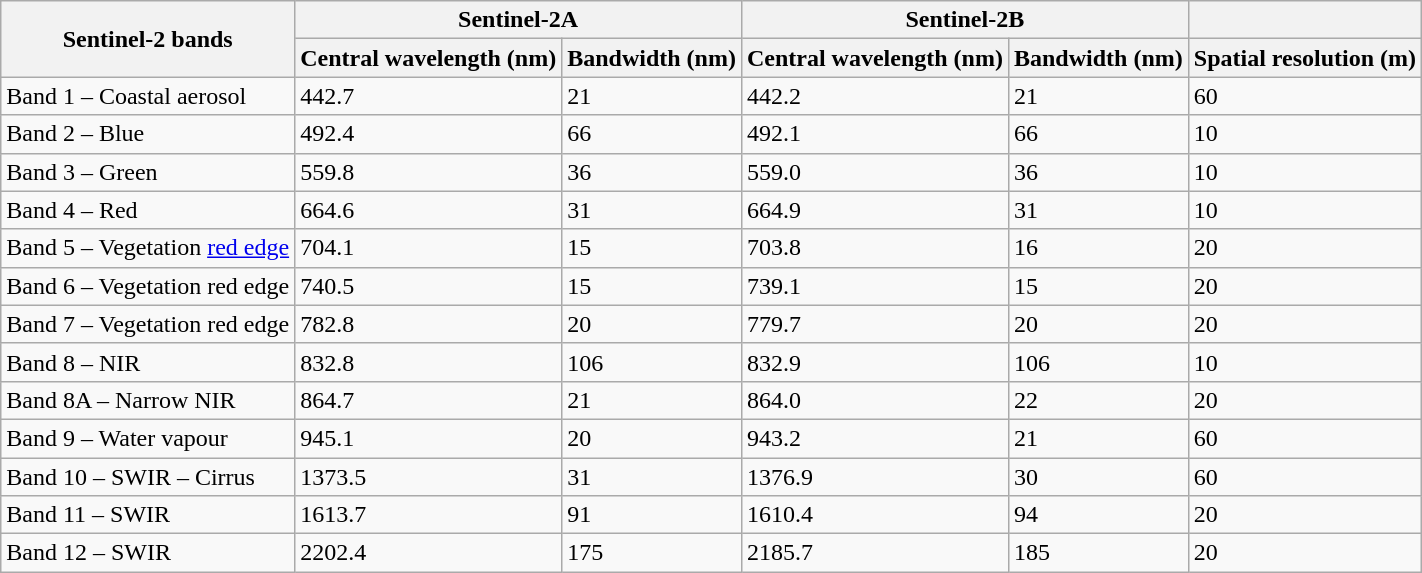<table class="wikitable">
<tr>
<th rowspan="2">Sentinel-2 bands</th>
<th colspan="2">Sentinel-2A</th>
<th colspan="2">Sentinel-2B</th>
<th></th>
</tr>
<tr>
<th>Central wavelength (nm)</th>
<th>Bandwidth (nm)</th>
<th>Central wavelength (nm)</th>
<th>Bandwidth (nm)</th>
<th>Spatial resolution (m)</th>
</tr>
<tr>
<td>Band 1 – Coastal aerosol</td>
<td>442.7</td>
<td>21</td>
<td>442.2</td>
<td>21</td>
<td>60</td>
</tr>
<tr>
<td>Band 2 – Blue</td>
<td>492.4</td>
<td>66</td>
<td>492.1</td>
<td>66</td>
<td>10</td>
</tr>
<tr>
<td>Band 3 – Green</td>
<td>559.8</td>
<td>36</td>
<td>559.0</td>
<td>36</td>
<td>10</td>
</tr>
<tr>
<td>Band 4 – Red</td>
<td>664.6</td>
<td>31</td>
<td>664.9</td>
<td>31</td>
<td>10</td>
</tr>
<tr>
<td>Band 5 – Vegetation <a href='#'>red edge</a></td>
<td>704.1</td>
<td>15</td>
<td>703.8</td>
<td>16</td>
<td>20</td>
</tr>
<tr>
<td>Band 6 – Vegetation red edge</td>
<td>740.5</td>
<td>15</td>
<td>739.1</td>
<td>15</td>
<td>20</td>
</tr>
<tr>
<td>Band 7 – Vegetation red edge</td>
<td>782.8</td>
<td>20</td>
<td>779.7</td>
<td>20</td>
<td>20</td>
</tr>
<tr>
<td>Band 8 – NIR</td>
<td>832.8</td>
<td>106</td>
<td>832.9</td>
<td>106</td>
<td>10</td>
</tr>
<tr>
<td>Band 8A – Narrow NIR</td>
<td>864.7</td>
<td>21</td>
<td>864.0</td>
<td>22</td>
<td>20</td>
</tr>
<tr>
<td>Band 9 – Water vapour</td>
<td>945.1</td>
<td>20</td>
<td>943.2</td>
<td>21</td>
<td>60</td>
</tr>
<tr>
<td>Band 10 – SWIR – Cirrus</td>
<td>1373.5</td>
<td>31</td>
<td>1376.9</td>
<td>30</td>
<td>60</td>
</tr>
<tr>
<td>Band 11 – SWIR</td>
<td>1613.7</td>
<td>91</td>
<td>1610.4</td>
<td>94</td>
<td>20</td>
</tr>
<tr>
<td>Band 12 – SWIR</td>
<td>2202.4</td>
<td>175</td>
<td>2185.7</td>
<td>185</td>
<td>20</td>
</tr>
</table>
